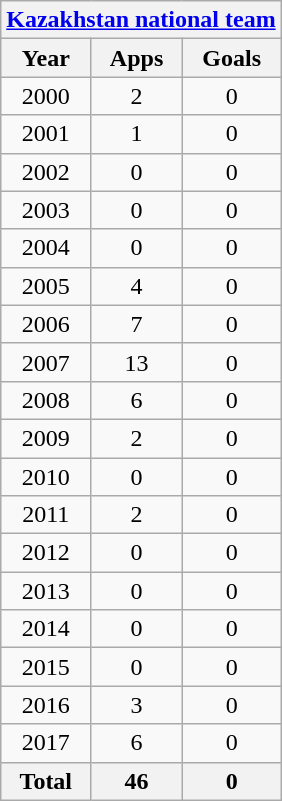<table class="wikitable" style="text-align:center">
<tr>
<th colspan=3><a href='#'>Kazakhstan national team</a></th>
</tr>
<tr>
<th>Year</th>
<th>Apps</th>
<th>Goals</th>
</tr>
<tr>
<td>2000</td>
<td>2</td>
<td>0</td>
</tr>
<tr>
<td>2001</td>
<td>1</td>
<td>0</td>
</tr>
<tr>
<td>2002</td>
<td>0</td>
<td>0</td>
</tr>
<tr>
<td>2003</td>
<td>0</td>
<td>0</td>
</tr>
<tr>
<td>2004</td>
<td>0</td>
<td>0</td>
</tr>
<tr>
<td>2005</td>
<td>4</td>
<td>0</td>
</tr>
<tr>
<td>2006</td>
<td>7</td>
<td>0</td>
</tr>
<tr>
<td>2007</td>
<td>13</td>
<td>0</td>
</tr>
<tr>
<td>2008</td>
<td>6</td>
<td>0</td>
</tr>
<tr>
<td>2009</td>
<td>2</td>
<td>0</td>
</tr>
<tr>
<td>2010</td>
<td>0</td>
<td>0</td>
</tr>
<tr>
<td>2011</td>
<td>2</td>
<td>0</td>
</tr>
<tr>
<td>2012</td>
<td>0</td>
<td>0</td>
</tr>
<tr>
<td>2013</td>
<td>0</td>
<td>0</td>
</tr>
<tr>
<td>2014</td>
<td>0</td>
<td>0</td>
</tr>
<tr>
<td>2015</td>
<td>0</td>
<td>0</td>
</tr>
<tr>
<td>2016</td>
<td>3</td>
<td>0</td>
</tr>
<tr>
<td>2017</td>
<td>6</td>
<td>0</td>
</tr>
<tr>
<th>Total</th>
<th>46</th>
<th>0</th>
</tr>
</table>
